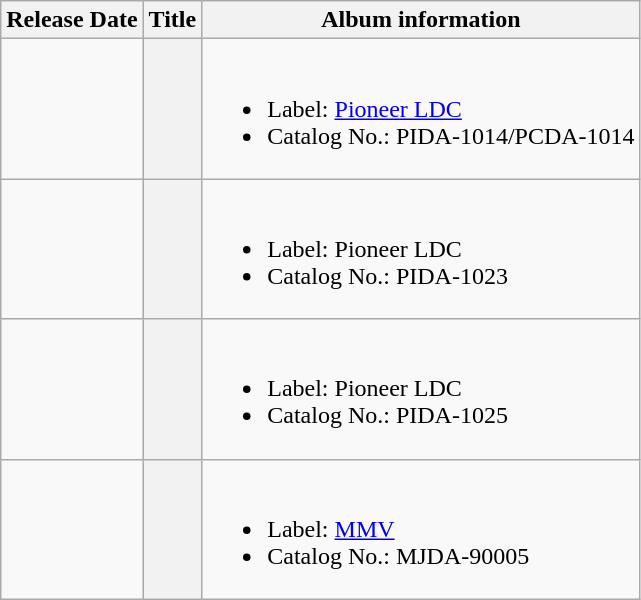<table class="wikitable plainrowheaders">
<tr>
<th>Release Date</th>
<th>Title</th>
<th>Album information</th>
</tr>
<tr>
<td></td>
<th scope="row"></th>
<td><br><ul><li>Label: <a href='#'>Pioneer LDC</a></li><li>Catalog No.: PIDA-1014/PCDA-1014</li></ul></td>
</tr>
<tr>
<td></td>
<th scope="row"></th>
<td><br><ul><li>Label: Pioneer LDC</li><li>Catalog No.: PIDA-1023</li></ul></td>
</tr>
<tr>
<td></td>
<th scope="row"></th>
<td><br><ul><li>Label: Pioneer LDC</li><li>Catalog No.: PIDA-1025</li></ul></td>
</tr>
<tr>
<td></td>
<th scope="row"></th>
<td><br><ul><li>Label: <a href='#'>MMV</a></li><li>Catalog No.: MJDA-90005</li></ul></td>
</tr>
</table>
